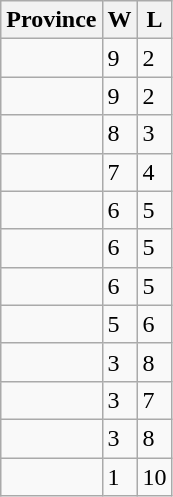<table class="wikitable">
<tr>
<th>Province</th>
<th>W</th>
<th>L</th>
</tr>
<tr>
<td></td>
<td>9</td>
<td>2</td>
</tr>
<tr>
<td></td>
<td>9</td>
<td>2</td>
</tr>
<tr>
<td></td>
<td>8</td>
<td>3</td>
</tr>
<tr>
<td></td>
<td>7</td>
<td>4</td>
</tr>
<tr>
<td></td>
<td>6</td>
<td>5</td>
</tr>
<tr>
<td></td>
<td>6</td>
<td>5</td>
</tr>
<tr>
<td></td>
<td>6</td>
<td>5</td>
</tr>
<tr>
<td></td>
<td>5</td>
<td>6</td>
</tr>
<tr>
<td></td>
<td>3</td>
<td>8</td>
</tr>
<tr>
<td></td>
<td>3</td>
<td>7</td>
</tr>
<tr>
<td></td>
<td>3</td>
<td>8</td>
</tr>
<tr>
<td></td>
<td>1</td>
<td>10</td>
</tr>
</table>
